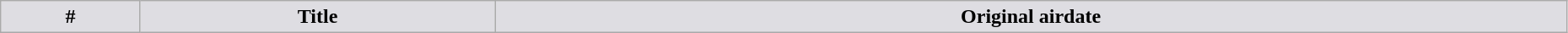<table class="wikitable plainrowheaders" style="width:98%;">
<tr>
<th style="background-color: #DEDDE2;">#</th>
<th ! style="background-color: #DEDDE2;">Title</th>
<th ! style="background-color: #DEDDE2;">Original airdate<br>




</th>
</tr>
</table>
